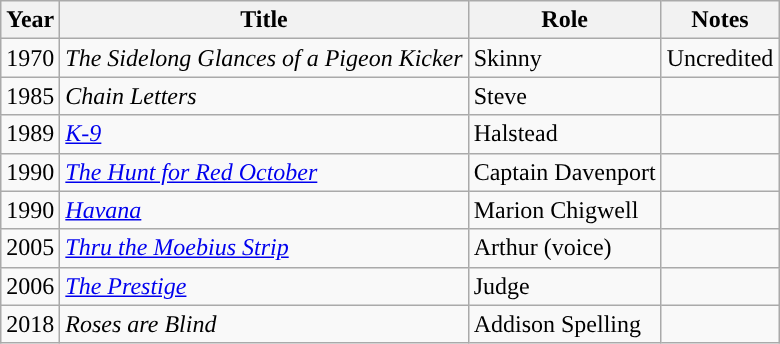<table class="wikitable sortable">
<tr>
<th>Year</th>
<th>Title</th>
<th>Role</th>
<th class="unsortable">Notes</th>
</tr>
<tr>
<td>1970</td>
<td><em>The Sidelong Glances of a Pigeon Kicker</em></td>
<td>Skinny</td>
<td>Uncredited</td>
</tr>
<tr>
<td>1985</td>
<td><em> Chain Letters</em></td>
<td>Steve</td>
<td></td>
</tr>
<tr>
<td>1989</td>
<td><em><a href='#'>K-9</a></em></td>
<td>Halstead</td>
<td></td>
</tr>
<tr>
<td>1990</td>
<td><em><a href='#'>The Hunt for Red October</a></em></td>
<td>Captain Davenport</td>
<td></td>
</tr>
<tr>
<td>1990</td>
<td><em><a href='#'>Havana</a></em></td>
<td>Marion Chigwell</td>
</tr>
<tr>
<td>2005</td>
<td><em><a href='#'>Thru the Moebius Strip</a></em></td>
<td>Arthur (voice)</td>
<td></td>
</tr>
<tr>
<td>2006</td>
<td><em> <a href='#'>The Prestige</a></em></td>
<td>Judge</td>
<td></td>
</tr>
<tr>
<td>2018</td>
<td><em>Roses are Blind</em></td>
<td>Addison Spelling</td>
<td></td>
</tr>
</table>
